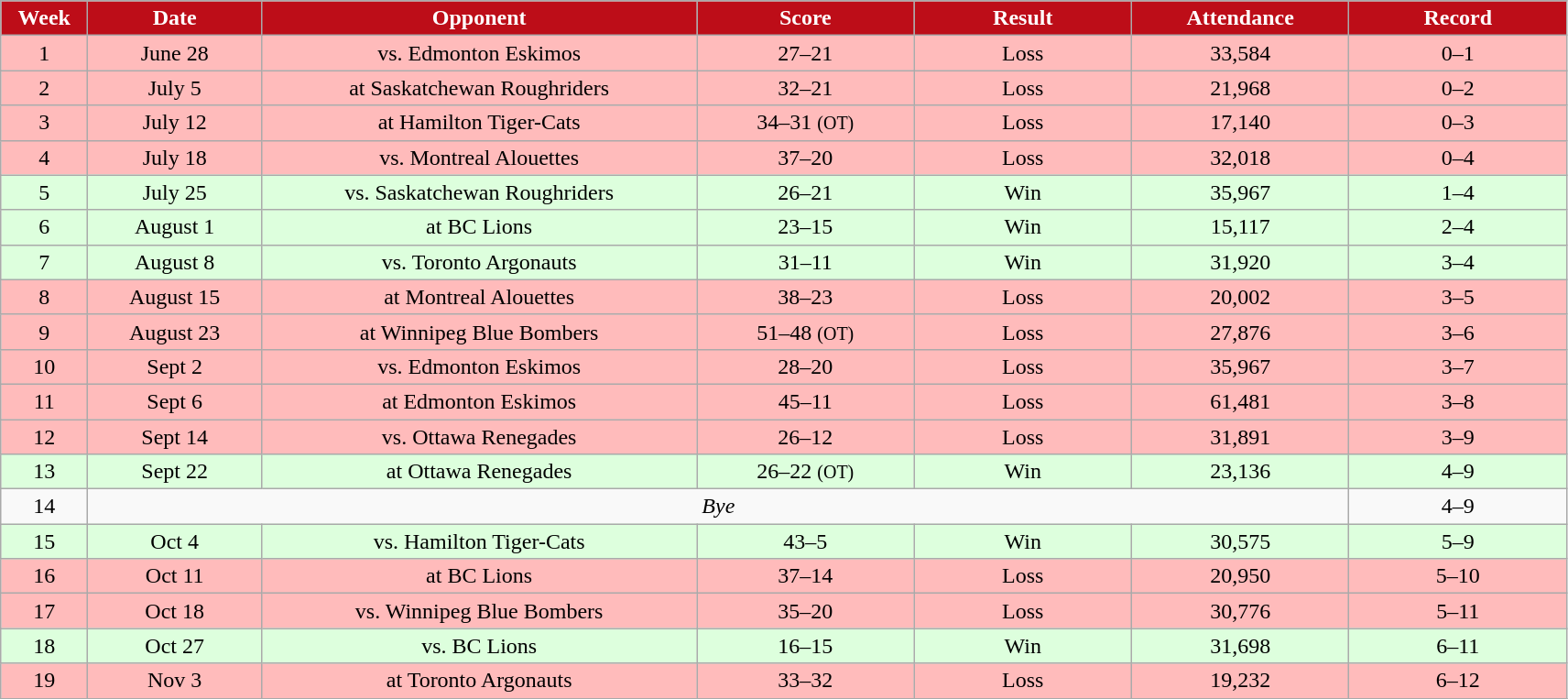<table class="wikitable sortable">
<tr>
<th style="background:#bd0d18;color:#FFFFFF;"  width="4%">Week</th>
<th style="background:#bd0d18;color:#FFFFFF;"  width="8%">Date</th>
<th style="background:#bd0d18;color:#FFFFFF;"  width="20%">Opponent</th>
<th style="background:#bd0d18;color:#FFFFFF;"  width="10%">Score</th>
<th style="background:#bd0d18;color:#FFFFFF;"  width="10%">Result</th>
<th style="background:#bd0d18;color:#FFFFFF;"  width="10%">Attendance</th>
<th style="background:#bd0d18;color:#FFFFFF;"  width="10%">Record</th>
</tr>
<tr align="center" bgcolor="#ffbbbb">
<td>1</td>
<td>June 28</td>
<td>vs. Edmonton Eskimos</td>
<td>27–21</td>
<td>Loss</td>
<td>33,584</td>
<td>0–1</td>
</tr>
<tr align="center" bgcolor="#ffbbbb">
<td>2</td>
<td>July 5</td>
<td>at Saskatchewan Roughriders</td>
<td>32–21</td>
<td>Loss</td>
<td>21,968</td>
<td>0–2</td>
</tr>
<tr align="center" bgcolor="#ffbbbb">
<td>3</td>
<td>July 12</td>
<td>at Hamilton Tiger-Cats</td>
<td>34–31 <small>(OT)</small></td>
<td>Loss</td>
<td>17,140</td>
<td>0–3</td>
</tr>
<tr align="center" bgcolor="#ffbbbb">
<td>4</td>
<td>July 18</td>
<td>vs. Montreal Alouettes</td>
<td>37–20</td>
<td>Loss</td>
<td>32,018</td>
<td>0–4</td>
</tr>
<tr align="center" bgcolor="#ddffdd">
<td>5</td>
<td>July 25</td>
<td>vs. Saskatchewan Roughriders</td>
<td>26–21</td>
<td>Win</td>
<td>35,967</td>
<td>1–4</td>
</tr>
<tr align="center" bgcolor="#ddffdd">
<td>6</td>
<td>August 1</td>
<td>at BC Lions</td>
<td>23–15</td>
<td>Win</td>
<td>15,117</td>
<td>2–4</td>
</tr>
<tr align="center" bgcolor="#ddffdd">
<td>7</td>
<td>August 8</td>
<td>vs. Toronto Argonauts</td>
<td>31–11</td>
<td>Win</td>
<td>31,920</td>
<td>3–4</td>
</tr>
<tr align="center" bgcolor="#ffbbbb">
<td>8</td>
<td>August 15</td>
<td>at Montreal Alouettes</td>
<td>38–23</td>
<td>Loss</td>
<td>20,002</td>
<td>3–5</td>
</tr>
<tr align="center" bgcolor="#ffbbbb">
<td>9</td>
<td>August 23</td>
<td>at Winnipeg Blue Bombers</td>
<td>51–48 <small>(OT)</small></td>
<td>Loss</td>
<td>27,876</td>
<td>3–6</td>
</tr>
<tr align="center" bgcolor="#ffbbbb">
<td>10</td>
<td>Sept 2</td>
<td>vs. Edmonton Eskimos</td>
<td>28–20</td>
<td>Loss</td>
<td>35,967</td>
<td>3–7</td>
</tr>
<tr align="center" bgcolor="#ffbbbb">
<td>11</td>
<td>Sept 6</td>
<td>at Edmonton Eskimos</td>
<td>45–11</td>
<td>Loss</td>
<td>61,481</td>
<td>3–8</td>
</tr>
<tr align="center" bgcolor="#ffbbbb">
<td>12</td>
<td>Sept 14</td>
<td>vs. Ottawa Renegades</td>
<td>26–12</td>
<td>Loss</td>
<td>31,891</td>
<td>3–9</td>
</tr>
<tr align="center" bgcolor="#ddffdd">
<td>13</td>
<td>Sept 22</td>
<td>at Ottawa Renegades</td>
<td>26–22 <small>(OT)</small></td>
<td>Win</td>
<td>23,136</td>
<td>4–9</td>
</tr>
<tr align="center">
<td>14</td>
<td colspan="5"><em>Bye</em></td>
<td>4–9</td>
</tr>
<tr align="center" bgcolor="#ddffdd">
<td>15</td>
<td>Oct 4</td>
<td>vs. Hamilton Tiger-Cats</td>
<td>43–5</td>
<td>Win</td>
<td>30,575</td>
<td>5–9</td>
</tr>
<tr align="center" bgcolor="#ffbbbb">
<td>16</td>
<td>Oct 11</td>
<td>at BC Lions</td>
<td>37–14</td>
<td>Loss</td>
<td>20,950</td>
<td>5–10</td>
</tr>
<tr align="center" bgcolor="#ffbbbb">
<td>17</td>
<td>Oct 18</td>
<td>vs. Winnipeg Blue Bombers</td>
<td>35–20</td>
<td>Loss</td>
<td>30,776</td>
<td>5–11</td>
</tr>
<tr align="center" bgcolor="#ddffdd">
<td>18</td>
<td>Oct 27</td>
<td>vs. BC Lions</td>
<td>16–15</td>
<td>Win</td>
<td>31,698</td>
<td>6–11</td>
</tr>
<tr align="center" bgcolor="#ffbbbb">
<td>19</td>
<td>Nov 3</td>
<td>at Toronto Argonauts</td>
<td>33–32</td>
<td>Loss</td>
<td>19,232</td>
<td>6–12</td>
</tr>
<tr>
</tr>
</table>
